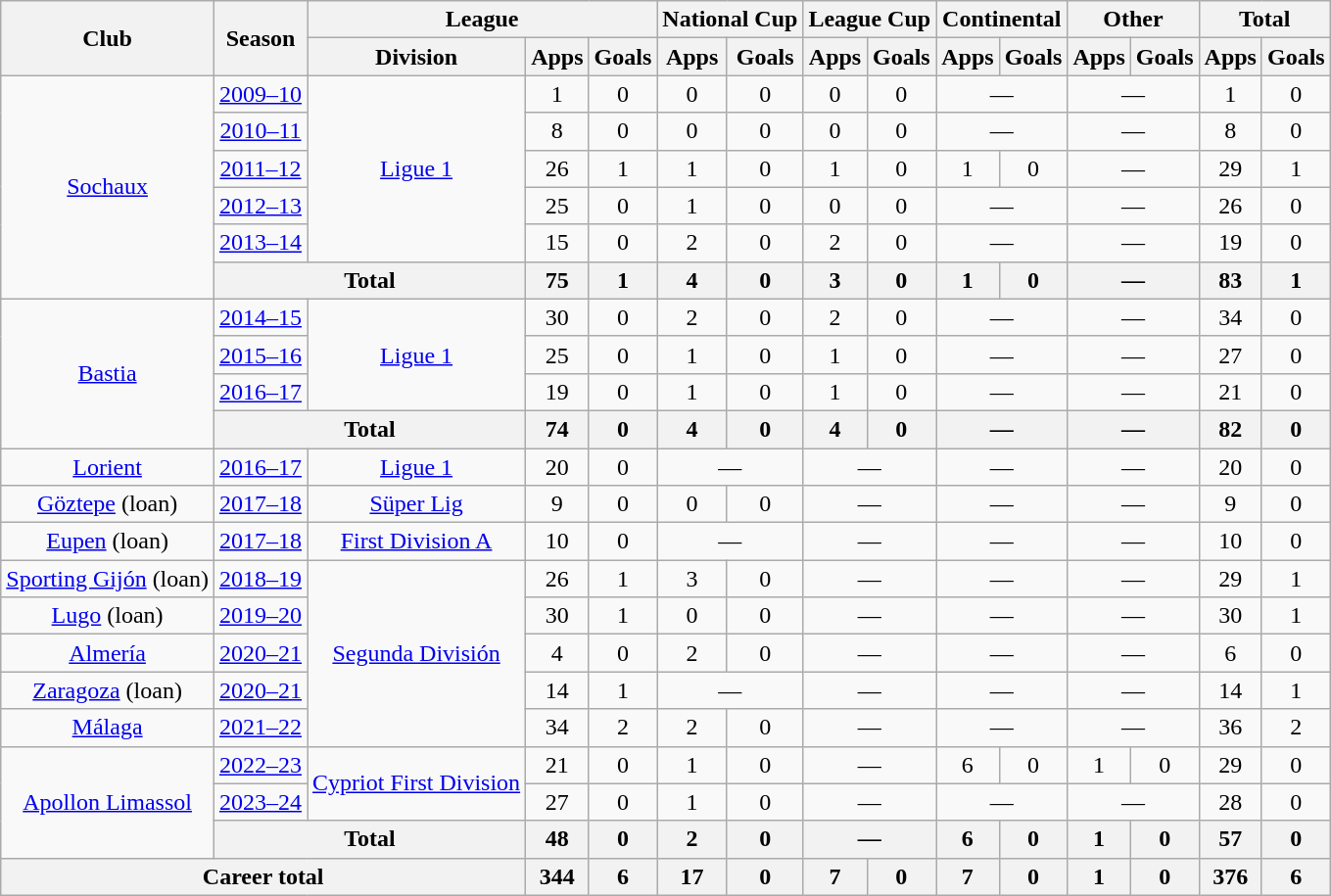<table class="wikitable" style="text-align:center">
<tr>
<th rowspan="2">Club</th>
<th rowspan="2">Season</th>
<th colspan="3">League</th>
<th colspan="2">National Cup</th>
<th colspan="2">League Cup</th>
<th colspan="2">Continental</th>
<th colspan="2">Other</th>
<th colspan="2">Total</th>
</tr>
<tr>
<th>Division</th>
<th>Apps</th>
<th>Goals</th>
<th>Apps</th>
<th>Goals</th>
<th>Apps</th>
<th>Goals</th>
<th>Apps</th>
<th>Goals</th>
<th>Apps</th>
<th>Goals</th>
<th>Apps</th>
<th>Goals</th>
</tr>
<tr>
<td rowspan="6"><a href='#'>Sochaux</a></td>
<td><a href='#'>2009–10</a></td>
<td rowspan="5"><a href='#'>Ligue 1</a></td>
<td>1</td>
<td>0</td>
<td>0</td>
<td>0</td>
<td>0</td>
<td>0</td>
<td colspan="2">—</td>
<td colspan="2">—</td>
<td>1</td>
<td>0</td>
</tr>
<tr>
<td><a href='#'>2010–11</a></td>
<td>8</td>
<td>0</td>
<td>0</td>
<td>0</td>
<td>0</td>
<td>0</td>
<td colspan="2">—</td>
<td colspan="2">—</td>
<td>8</td>
<td>0</td>
</tr>
<tr>
<td><a href='#'>2011–12</a></td>
<td>26</td>
<td>1</td>
<td>1</td>
<td>0</td>
<td>1</td>
<td>0</td>
<td>1</td>
<td>0</td>
<td colspan="2">—</td>
<td>29</td>
<td>1</td>
</tr>
<tr>
<td><a href='#'>2012–13</a></td>
<td>25</td>
<td>0</td>
<td>1</td>
<td>0</td>
<td>0</td>
<td>0</td>
<td colspan="2">—</td>
<td colspan="2">—</td>
<td>26</td>
<td>0</td>
</tr>
<tr>
<td><a href='#'>2013–14</a></td>
<td>15</td>
<td>0</td>
<td>2</td>
<td>0</td>
<td>2</td>
<td>0</td>
<td colspan="2">—</td>
<td colspan="2">—</td>
<td>19</td>
<td>0</td>
</tr>
<tr>
<th colspan="2">Total</th>
<th>75</th>
<th>1</th>
<th>4</th>
<th>0</th>
<th>3</th>
<th>0</th>
<th>1</th>
<th>0</th>
<th colspan="2">—</th>
<th>83</th>
<th>1</th>
</tr>
<tr>
<td rowspan="4"><a href='#'>Bastia</a></td>
<td><a href='#'>2014–15</a></td>
<td rowspan="3"><a href='#'>Ligue 1</a></td>
<td>30</td>
<td>0</td>
<td>2</td>
<td>0</td>
<td>2</td>
<td>0</td>
<td colspan="2">—</td>
<td colspan="2">—</td>
<td>34</td>
<td>0</td>
</tr>
<tr>
<td><a href='#'>2015–16</a></td>
<td>25</td>
<td>0</td>
<td>1</td>
<td>0</td>
<td>1</td>
<td>0</td>
<td colspan="2">—</td>
<td colspan="2">—</td>
<td>27</td>
<td>0</td>
</tr>
<tr>
<td><a href='#'>2016–17</a></td>
<td>19</td>
<td>0</td>
<td>1</td>
<td>0</td>
<td>1</td>
<td>0</td>
<td colspan="2">—</td>
<td colspan="2">—</td>
<td>21</td>
<td>0</td>
</tr>
<tr>
<th colspan="2">Total</th>
<th>74</th>
<th>0</th>
<th>4</th>
<th>0</th>
<th>4</th>
<th>0</th>
<th colspan="2">—</th>
<th colspan="2">—</th>
<th>82</th>
<th>0</th>
</tr>
<tr>
<td><a href='#'>Lorient</a></td>
<td><a href='#'>2016–17</a></td>
<td><a href='#'>Ligue 1</a></td>
<td>20</td>
<td>0</td>
<td colspan="2">—</td>
<td colspan="2">—</td>
<td colspan="2">—</td>
<td colspan="2">—</td>
<td>20</td>
<td>0</td>
</tr>
<tr>
<td><a href='#'>Göztepe</a> (loan)</td>
<td><a href='#'>2017–18</a></td>
<td><a href='#'>Süper Lig</a></td>
<td>9</td>
<td>0</td>
<td>0</td>
<td>0</td>
<td colspan="2">—</td>
<td colspan="2">—</td>
<td colspan="2">—</td>
<td>9</td>
<td>0</td>
</tr>
<tr>
<td><a href='#'>Eupen</a> (loan)</td>
<td><a href='#'>2017–18</a></td>
<td><a href='#'>First Division A</a></td>
<td>10</td>
<td>0</td>
<td colspan="2">—</td>
<td colspan="2">—</td>
<td colspan="2">—</td>
<td colspan="2">—</td>
<td>10</td>
<td>0</td>
</tr>
<tr>
<td><a href='#'>Sporting Gijón</a> (loan)</td>
<td><a href='#'>2018–19</a></td>
<td rowspan="5"><a href='#'>Segunda División</a></td>
<td>26</td>
<td>1</td>
<td>3</td>
<td>0</td>
<td colspan="2">—</td>
<td colspan="2">—</td>
<td colspan="2">—</td>
<td>29</td>
<td>1</td>
</tr>
<tr>
<td><a href='#'>Lugo</a> (loan)</td>
<td><a href='#'>2019–20</a></td>
<td>30</td>
<td>1</td>
<td>0</td>
<td>0</td>
<td colspan="2">—</td>
<td colspan="2">—</td>
<td colspan="2">—</td>
<td>30</td>
<td>1</td>
</tr>
<tr>
<td><a href='#'>Almería</a></td>
<td><a href='#'>2020–21</a></td>
<td>4</td>
<td>0</td>
<td>2</td>
<td>0</td>
<td colspan="2">—</td>
<td colspan="2">—</td>
<td colspan="2">—</td>
<td>6</td>
<td>0</td>
</tr>
<tr>
<td><a href='#'>Zaragoza</a> (loan)</td>
<td><a href='#'>2020–21</a></td>
<td>14</td>
<td>1</td>
<td colspan="2">—</td>
<td colspan="2">—</td>
<td colspan="2">—</td>
<td colspan="2">—</td>
<td>14</td>
<td>1</td>
</tr>
<tr>
<td><a href='#'>Málaga</a></td>
<td><a href='#'>2021–22</a></td>
<td>34</td>
<td>2</td>
<td>2</td>
<td>0</td>
<td colspan="2">—</td>
<td colspan="2">—</td>
<td colspan="2">—</td>
<td>36</td>
<td>2</td>
</tr>
<tr>
<td rowspan="3"><a href='#'>Apollon Limassol</a></td>
<td><a href='#'>2022–23</a></td>
<td rowspan="2"><a href='#'>Cypriot First Division</a></td>
<td>21</td>
<td>0</td>
<td>1</td>
<td>0</td>
<td colspan="2">—</td>
<td>6</td>
<td>0</td>
<td>1</td>
<td>0</td>
<td>29</td>
<td>0</td>
</tr>
<tr>
<td><a href='#'>2023–24</a></td>
<td>27</td>
<td>0</td>
<td>1</td>
<td>0</td>
<td colspan="2">—</td>
<td colspan="2">—</td>
<td colspan="2">—</td>
<td>28</td>
<td>0</td>
</tr>
<tr>
<th colspan="2">Total</th>
<th>48</th>
<th>0</th>
<th>2</th>
<th>0</th>
<th colspan="2">—</th>
<th>6</th>
<th>0</th>
<th>1</th>
<th>0</th>
<th>57</th>
<th>0</th>
</tr>
<tr>
<th colspan="3">Career total</th>
<th>344</th>
<th>6</th>
<th>17</th>
<th>0</th>
<th>7</th>
<th>0</th>
<th>7</th>
<th>0</th>
<th>1</th>
<th>0</th>
<th>376</th>
<th>6</th>
</tr>
</table>
